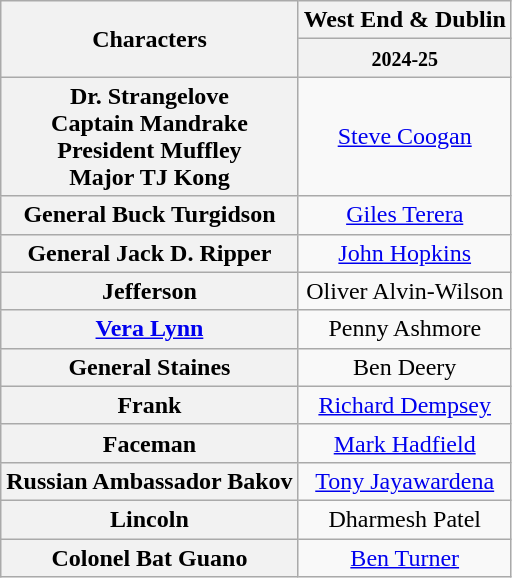<table class="wikitable" style="text-align:center">
<tr>
<th rowspan="2">Characters</th>
<th>West End & Dublin</th>
</tr>
<tr>
<th><small>2024-25</small></th>
</tr>
<tr>
<th>Dr. Strangelove<br>Captain Mandrake<br>President Muffley<br>Major TJ Kong</th>
<td align="center"><a href='#'>Steve Coogan</a></td>
</tr>
<tr>
<th>General Buck Turgidson</th>
<td align="center"><a href='#'>Giles Terera</a></td>
</tr>
<tr>
<th>General Jack D. Ripper</th>
<td align="center"><a href='#'>John Hopkins</a></td>
</tr>
<tr>
<th>Jefferson</th>
<td align="center">Oliver Alvin-Wilson</td>
</tr>
<tr>
<th><a href='#'>Vera Lynn</a></th>
<td align="center">Penny Ashmore</td>
</tr>
<tr>
<th>General Staines</th>
<td align="center">Ben Deery</td>
</tr>
<tr>
<th>Frank</th>
<td align="center"><a href='#'>Richard Dempsey</a></td>
</tr>
<tr>
<th>Faceman</th>
<td align="center"><a href='#'>Mark Hadfield</a></td>
</tr>
<tr>
<th>Russian Ambassador Bakov</th>
<td align="center"><a href='#'>Tony Jayawardena</a></td>
</tr>
<tr>
<th>Lincoln</th>
<td align="center">Dharmesh Patel</td>
</tr>
<tr>
<th>Colonel Bat Guano</th>
<td align="center"><a href='#'>Ben Turner</a></td>
</tr>
</table>
